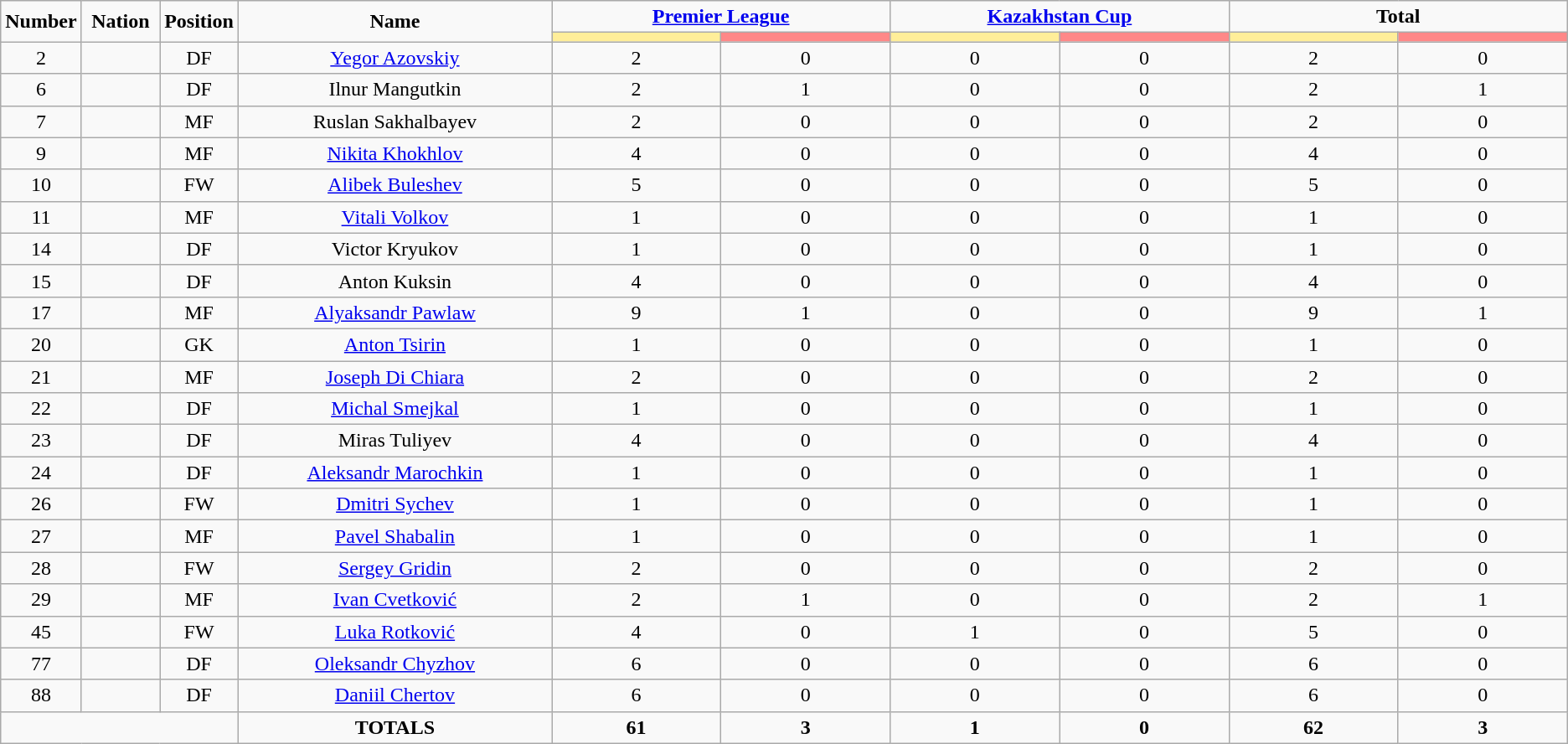<table class="wikitable" style="text-align:center;">
<tr>
<td rowspan=2  style="width:5%; text-align:center;"><strong>Number</strong></td>
<td rowspan=2  style="width:5%; text-align:center;"><strong>Nation</strong></td>
<td rowspan=2  style="width:5%; text-align:center;"><strong>Position</strong></td>
<td rowspan=2  style="width:20%; text-align:center;"><strong>Name</strong></td>
<td colspan=2 style="text-align:center;"><strong><a href='#'>Premier League</a></strong></td>
<td colspan=2 style="text-align:center;"><strong><a href='#'>Kazakhstan Cup</a></strong></td>
<td colspan=2 style="text-align:center;"><strong>Total</strong></td>
</tr>
<tr>
<th style="width:60px; background:#fe9;"></th>
<th style="width:60px; background:#ff8888;"></th>
<th style="width:60px; background:#fe9;"></th>
<th style="width:60px; background:#ff8888;"></th>
<th style="width:60px; background:#fe9;"></th>
<th style="width:60px; background:#ff8888;"></th>
</tr>
<tr>
<td>2</td>
<td></td>
<td>DF</td>
<td><a href='#'>Yegor Azovskiy</a></td>
<td>2</td>
<td>0</td>
<td>0</td>
<td>0</td>
<td>2</td>
<td>0</td>
</tr>
<tr>
<td>6</td>
<td></td>
<td>DF</td>
<td>Ilnur Mangutkin</td>
<td>2</td>
<td>1</td>
<td>0</td>
<td>0</td>
<td>2</td>
<td>1</td>
</tr>
<tr>
<td>7</td>
<td></td>
<td>MF</td>
<td>Ruslan Sakhalbayev</td>
<td>2</td>
<td>0</td>
<td>0</td>
<td>0</td>
<td>2</td>
<td>0</td>
</tr>
<tr>
<td>9</td>
<td></td>
<td>MF</td>
<td><a href='#'>Nikita Khokhlov</a></td>
<td>4</td>
<td>0</td>
<td>0</td>
<td>0</td>
<td>4</td>
<td>0</td>
</tr>
<tr>
<td>10</td>
<td></td>
<td>FW</td>
<td><a href='#'>Alibek Buleshev</a></td>
<td>5</td>
<td>0</td>
<td>0</td>
<td>0</td>
<td>5</td>
<td>0</td>
</tr>
<tr>
<td>11</td>
<td></td>
<td>MF</td>
<td><a href='#'>Vitali Volkov</a></td>
<td>1</td>
<td>0</td>
<td>0</td>
<td>0</td>
<td>1</td>
<td>0</td>
</tr>
<tr>
<td>14</td>
<td></td>
<td>DF</td>
<td>Victor Kryukov</td>
<td>1</td>
<td>0</td>
<td>0</td>
<td>0</td>
<td>1</td>
<td>0</td>
</tr>
<tr>
<td>15</td>
<td></td>
<td>DF</td>
<td>Anton Kuksin</td>
<td>4</td>
<td>0</td>
<td>0</td>
<td>0</td>
<td>4</td>
<td>0</td>
</tr>
<tr>
<td>17</td>
<td></td>
<td>MF</td>
<td><a href='#'>Alyaksandr Pawlaw</a></td>
<td>9</td>
<td>1</td>
<td>0</td>
<td>0</td>
<td>9</td>
<td>1</td>
</tr>
<tr>
<td>20</td>
<td></td>
<td>GK</td>
<td><a href='#'>Anton Tsirin</a></td>
<td>1</td>
<td>0</td>
<td>0</td>
<td>0</td>
<td>1</td>
<td>0</td>
</tr>
<tr>
<td>21</td>
<td></td>
<td>MF</td>
<td><a href='#'>Joseph Di Chiara</a></td>
<td>2</td>
<td>0</td>
<td>0</td>
<td>0</td>
<td>2</td>
<td>0</td>
</tr>
<tr>
<td>22</td>
<td></td>
<td>DF</td>
<td><a href='#'>Michal Smejkal</a></td>
<td>1</td>
<td>0</td>
<td>0</td>
<td>0</td>
<td>1</td>
<td>0</td>
</tr>
<tr>
<td>23</td>
<td></td>
<td>DF</td>
<td>Miras Tuliyev</td>
<td>4</td>
<td>0</td>
<td>0</td>
<td>0</td>
<td>4</td>
<td>0</td>
</tr>
<tr>
<td>24</td>
<td></td>
<td>DF</td>
<td><a href='#'>Aleksandr Marochkin</a></td>
<td>1</td>
<td>0</td>
<td>0</td>
<td>0</td>
<td>1</td>
<td>0</td>
</tr>
<tr>
<td>26</td>
<td></td>
<td>FW</td>
<td><a href='#'>Dmitri Sychev</a></td>
<td>1</td>
<td>0</td>
<td>0</td>
<td>0</td>
<td>1</td>
<td>0</td>
</tr>
<tr>
<td>27</td>
<td></td>
<td>MF</td>
<td><a href='#'>Pavel Shabalin</a></td>
<td>1</td>
<td>0</td>
<td>0</td>
<td>0</td>
<td>1</td>
<td>0</td>
</tr>
<tr>
<td>28</td>
<td></td>
<td>FW</td>
<td><a href='#'>Sergey Gridin</a></td>
<td>2</td>
<td>0</td>
<td>0</td>
<td>0</td>
<td>2</td>
<td>0</td>
</tr>
<tr>
<td>29</td>
<td></td>
<td>MF</td>
<td><a href='#'>Ivan Cvetković</a></td>
<td>2</td>
<td>1</td>
<td>0</td>
<td>0</td>
<td>2</td>
<td>1</td>
</tr>
<tr>
<td>45</td>
<td></td>
<td>FW</td>
<td><a href='#'>Luka Rotković</a></td>
<td>4</td>
<td>0</td>
<td>1</td>
<td>0</td>
<td>5</td>
<td>0</td>
</tr>
<tr>
<td>77</td>
<td></td>
<td>DF</td>
<td><a href='#'>Oleksandr Chyzhov</a></td>
<td>6</td>
<td>0</td>
<td>0</td>
<td>0</td>
<td>6</td>
<td>0</td>
</tr>
<tr>
<td>88</td>
<td></td>
<td>DF</td>
<td><a href='#'>Daniil Chertov</a></td>
<td>6</td>
<td>0</td>
<td>0</td>
<td>0</td>
<td>6</td>
<td>0</td>
</tr>
<tr>
<td colspan=3></td>
<td><strong>TOTALS</strong></td>
<td><strong>61</strong></td>
<td><strong>3</strong></td>
<td><strong>1</strong></td>
<td><strong>0</strong></td>
<td><strong>62</strong></td>
<td><strong>3</strong></td>
</tr>
</table>
